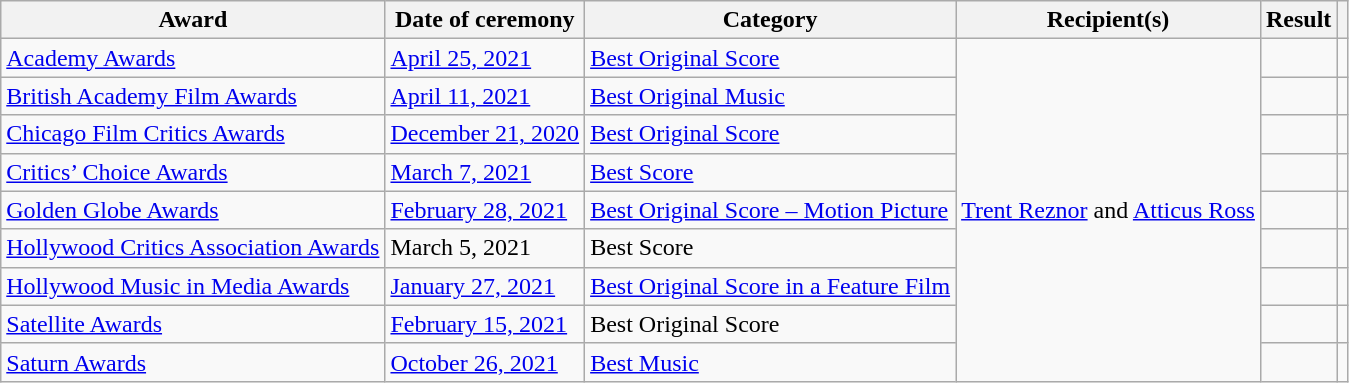<table class="wikitable sortable plainrowheaders">
<tr>
<th scope="col">Award</th>
<th scope="col">Date of ceremony</th>
<th scope="col">Category</th>
<th scope="col">Recipient(s)</th>
<th scope="col">Result</th>
<th scope="col" class="unsortable"></th>
</tr>
<tr>
<td><a href='#'>Academy Awards</a></td>
<td><a href='#'>April 25, 2021</a></td>
<td><a href='#'>Best Original Score</a></td>
<td rowspan="9"><a href='#'>Trent Reznor</a> and <a href='#'>Atticus Ross</a></td>
<td></td>
<td></td>
</tr>
<tr>
<td><a href='#'>British Academy Film Awards</a></td>
<td><a href='#'>April 11, 2021</a></td>
<td><a href='#'>Best Original Music</a></td>
<td></td>
<td></td>
</tr>
<tr>
<td><a href='#'>Chicago Film Critics Awards</a></td>
<td><a href='#'>December 21, 2020</a></td>
<td><a href='#'>Best Original Score</a></td>
<td></td>
<td><br></td>
</tr>
<tr>
<td><a href='#'>Critics’ Choice Awards</a></td>
<td><a href='#'>March 7, 2021</a></td>
<td><a href='#'>Best Score</a></td>
<td></td>
<td></td>
</tr>
<tr>
<td><a href='#'>Golden Globe Awards</a></td>
<td><a href='#'>February 28, 2021</a></td>
<td><a href='#'>Best Original Score – Motion Picture</a></td>
<td></td>
<td></td>
</tr>
<tr>
<td><a href='#'>Hollywood Critics Association Awards</a></td>
<td>March 5, 2021</td>
<td>Best Score</td>
<td></td>
<td></td>
</tr>
<tr>
<td><a href='#'>Hollywood Music in Media Awards</a></td>
<td><a href='#'>January 27, 2021</a></td>
<td><a href='#'>Best Original Score in a Feature Film</a></td>
<td></td>
<td></td>
</tr>
<tr>
<td><a href='#'>Satellite Awards</a></td>
<td><a href='#'>February 15, 2021</a></td>
<td>Best Original Score</td>
<td></td>
<td></td>
</tr>
<tr>
<td><a href='#'>Saturn Awards</a></td>
<td><a href='#'>October 26, 2021</a></td>
<td><a href='#'>Best Music</a></td>
<td></td>
<td></td>
</tr>
</table>
